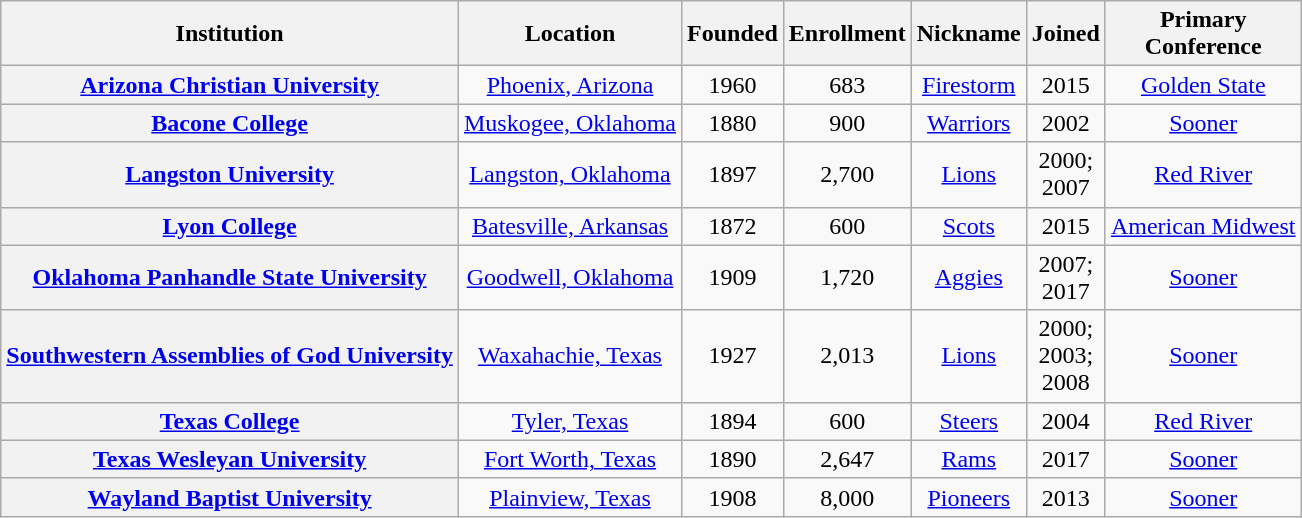<table class="wikitable sortable" style="text-align:center">
<tr>
<th>Institution</th>
<th>Location</th>
<th>Founded</th>
<th>Enrollment</th>
<th>Nickname</th>
<th>Joined</th>
<th>Primary<br>Conference</th>
</tr>
<tr>
<th><a href='#'>Arizona Christian University</a></th>
<td><a href='#'>Phoenix, Arizona</a></td>
<td>1960</td>
<td>683</td>
<td><a href='#'>Firestorm</a></td>
<td>2015</td>
<td><a href='#'>Golden State</a></td>
</tr>
<tr>
<th><a href='#'>Bacone College</a></th>
<td><a href='#'>Muskogee, Oklahoma</a></td>
<td>1880</td>
<td>900</td>
<td><a href='#'>Warriors</a></td>
<td>2002</td>
<td><a href='#'>Sooner</a></td>
</tr>
<tr>
<th><a href='#'>Langston University</a></th>
<td><a href='#'>Langston, Oklahoma</a></td>
<td>1897</td>
<td>2,700</td>
<td><a href='#'>Lions</a></td>
<td>2000;<br>2007</td>
<td><a href='#'>Red River</a></td>
</tr>
<tr>
<th><a href='#'>Lyon College</a></th>
<td><a href='#'>Batesville, Arkansas</a></td>
<td>1872</td>
<td>600</td>
<td><a href='#'>Scots</a></td>
<td>2015</td>
<td><a href='#'>American Midwest</a></td>
</tr>
<tr>
<th><a href='#'>Oklahoma Panhandle State University</a></th>
<td><a href='#'>Goodwell, Oklahoma</a></td>
<td>1909</td>
<td>1,720</td>
<td><a href='#'>Aggies</a></td>
<td>2007;<br>2017</td>
<td><a href='#'>Sooner</a></td>
</tr>
<tr>
<th><a href='#'>Southwestern Assemblies of God University</a></th>
<td><a href='#'>Waxahachie, Texas</a></td>
<td>1927</td>
<td>2,013</td>
<td><a href='#'>Lions</a></td>
<td>2000;<br>2003;<br>2008</td>
<td><a href='#'>Sooner</a></td>
</tr>
<tr>
<th><a href='#'>Texas College</a></th>
<td><a href='#'>Tyler, Texas</a></td>
<td>1894</td>
<td>600</td>
<td><a href='#'>Steers</a></td>
<td>2004</td>
<td><a href='#'>Red River</a></td>
</tr>
<tr>
<th><a href='#'>Texas Wesleyan University</a></th>
<td><a href='#'>Fort Worth, Texas</a></td>
<td>1890</td>
<td>2,647</td>
<td><a href='#'>Rams</a></td>
<td>2017</td>
<td><a href='#'>Sooner</a></td>
</tr>
<tr>
<th><a href='#'>Wayland Baptist University</a></th>
<td><a href='#'>Plainview, Texas</a></td>
<td>1908</td>
<td>8,000</td>
<td><a href='#'>Pioneers</a></td>
<td>2013</td>
<td><a href='#'>Sooner</a></td>
</tr>
</table>
